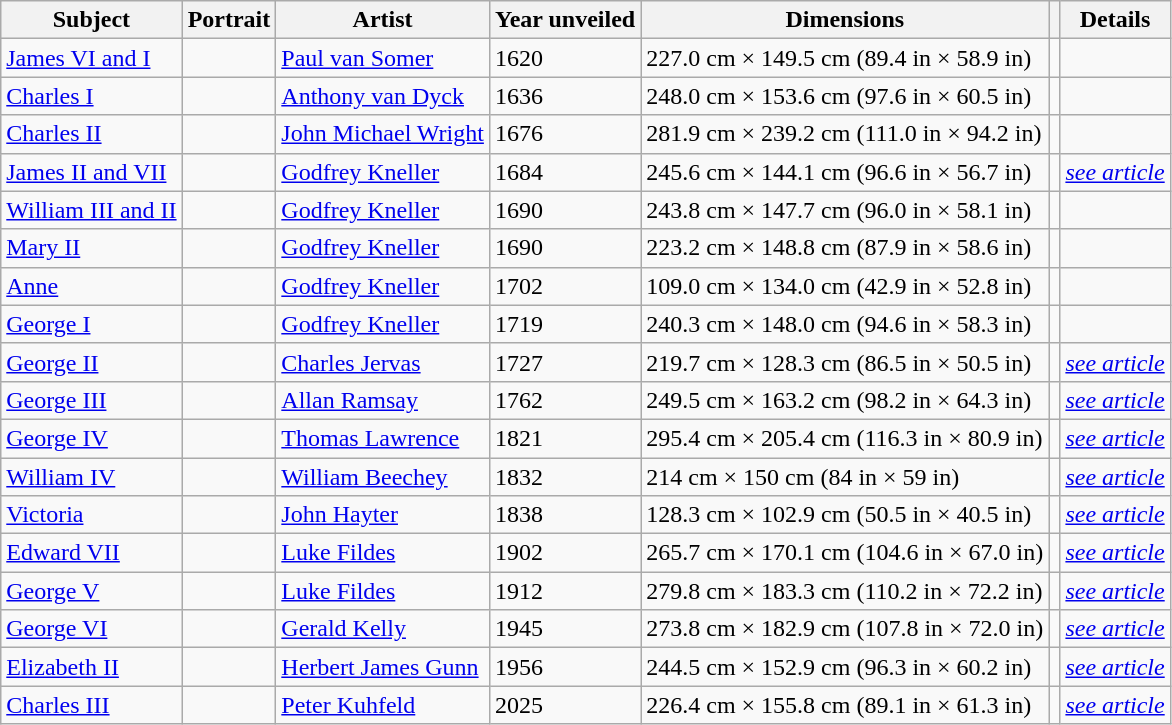<table class="wikitable sortable" style="font-size: 100%;">
<tr>
<th>Subject</th>
<th>Portrait</th>
<th>Artist</th>
<th>Year unveiled</th>
<th>Dimensions</th>
<th></th>
<th>Details</th>
</tr>
<tr>
<td><a href='#'>James VI and I</a></td>
<td></td>
<td><a href='#'>Paul van Somer</a></td>
<td>1620</td>
<td>227.0 cm × 149.5 cm (89.4 in × 58.9 in)</td>
<td></td>
<td></td>
</tr>
<tr>
<td><a href='#'>Charles I</a></td>
<td></td>
<td><a href='#'>Anthony van Dyck</a></td>
<td>1636</td>
<td>248.0 cm × 153.6 cm (97.6 in × 60.5 in)</td>
<td></td>
<td></td>
</tr>
<tr>
<td><a href='#'>Charles II</a></td>
<td></td>
<td><a href='#'>John Michael Wright</a></td>
<td>1676</td>
<td>281.9 cm × 239.2 cm (111.0 in × 94.2 in)</td>
<td></td>
<td></td>
</tr>
<tr>
<td><a href='#'>James II and VII</a></td>
<td></td>
<td><a href='#'>Godfrey Kneller</a></td>
<td>1684</td>
<td>245.6 cm × 144.1 cm (96.6 in × 56.7 in)</td>
<td></td>
<td><a href='#'><em>see article</em></a></td>
</tr>
<tr>
<td><a href='#'>William III and II</a></td>
<td></td>
<td><a href='#'>Godfrey Kneller</a></td>
<td>1690</td>
<td>243.8 cm × 147.7 cm (96.0 in × 58.1 in)</td>
<td></td>
<td></td>
</tr>
<tr>
<td><a href='#'>Mary II</a></td>
<td></td>
<td><a href='#'>Godfrey Kneller</a></td>
<td>1690</td>
<td>223.2 cm × 148.8 cm (87.9 in × 58.6 in)</td>
<td></td>
<td></td>
</tr>
<tr>
<td><a href='#'>Anne</a></td>
<td></td>
<td><a href='#'>Godfrey Kneller</a></td>
<td>1702</td>
<td>109.0 cm × 134.0 cm (42.9 in × 52.8 in)</td>
<td></td>
<td></td>
</tr>
<tr>
<td><a href='#'>George I</a></td>
<td></td>
<td><a href='#'>Godfrey Kneller</a></td>
<td>1719</td>
<td>240.3 cm × 148.0 cm (94.6 in × 58.3 in)</td>
<td></td>
<td></td>
</tr>
<tr>
<td><a href='#'>George II</a></td>
<td></td>
<td><a href='#'>Charles Jervas</a></td>
<td>1727</td>
<td>219.7 cm × 128.3 cm (86.5 in × 50.5 in)</td>
<td></td>
<td><a href='#'><em>see article</em></a></td>
</tr>
<tr>
<td><a href='#'>George III</a></td>
<td></td>
<td><a href='#'>Allan Ramsay</a></td>
<td>1762</td>
<td>249.5 cm × 163.2 cm (98.2 in × 64.3 in)</td>
<td></td>
<td><a href='#'><em>see article</em></a></td>
</tr>
<tr>
<td><a href='#'>George IV</a></td>
<td></td>
<td><a href='#'>Thomas Lawrence</a></td>
<td>1821</td>
<td>295.4 cm × 205.4 cm (116.3 in × 80.9 in)</td>
<td></td>
<td><a href='#'><em>see article</em></a></td>
</tr>
<tr>
<td><a href='#'>William IV</a></td>
<td></td>
<td><a href='#'>William Beechey</a></td>
<td>1832</td>
<td>214 cm × 150 cm (84 in × 59 in)</td>
<td></td>
<td><a href='#'><em>see article</em></a></td>
</tr>
<tr>
<td><a href='#'>Victoria</a></td>
<td></td>
<td><a href='#'>John Hayter</a></td>
<td>1838</td>
<td>128.3 cm × 102.9 cm (50.5 in × 40.5 in)</td>
<td></td>
<td><a href='#'><em>see article</em></a></td>
</tr>
<tr>
<td><a href='#'>Edward VII</a></td>
<td></td>
<td><a href='#'>Luke Fildes</a></td>
<td>1902</td>
<td>265.7 cm × 170.1 cm (104.6 in × 67.0 in)</td>
<td></td>
<td><a href='#'><em>see article</em></a></td>
</tr>
<tr>
<td><a href='#'>George V</a></td>
<td></td>
<td><a href='#'>Luke Fildes</a></td>
<td>1912</td>
<td>279.8 cm × 183.3 cm (110.2 in × 72.2 in)</td>
<td></td>
<td><a href='#'><em>see article</em></a></td>
</tr>
<tr>
<td><a href='#'>George VI</a></td>
<td></td>
<td><a href='#'>Gerald Kelly</a></td>
<td>1945</td>
<td>273.8 cm × 182.9 cm (107.8 in × 72.0 in)</td>
<td></td>
<td><a href='#'><em>see article</em></a></td>
</tr>
<tr>
<td><a href='#'>Elizabeth II</a></td>
<td></td>
<td><a href='#'>Herbert James Gunn</a></td>
<td>1956</td>
<td>244.5 cm × 152.9 cm (96.3 in × 60.2 in)</td>
<td></td>
<td><a href='#'><em>see article</em></a></td>
</tr>
<tr>
<td><a href='#'>Charles III</a></td>
<td></td>
<td><a href='#'>Peter Kuhfeld</a></td>
<td>2025</td>
<td>226.4 cm × 155.8 cm (89.1 in × 61.3 in)</td>
<td></td>
<td><a href='#'><em>see article</em></a></td>
</tr>
</table>
